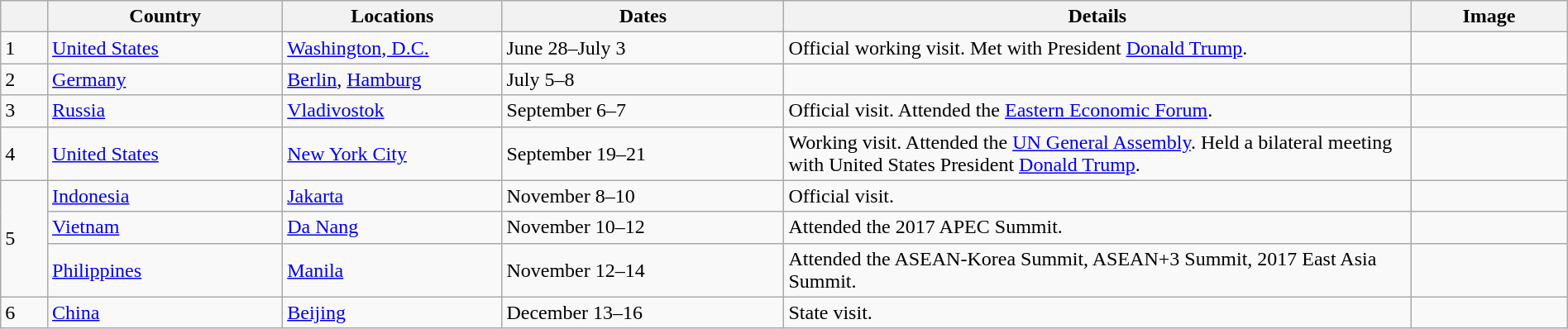<table class="wikitable" style="margin: 1em auto 1em auto">
<tr>
<th style="width: 3%;"></th>
<th style="width: 15%;">Country</th>
<th style="width: 14%;">Locations</th>
<th style="width: 18%;">Dates</th>
<th style="width: 40%;">Details</th>
<th style="width: 10%;">Image</th>
</tr>
<tr>
<td>1</td>
<td> <a href='#'>United States</a></td>
<td><a href='#'>Washington, D.C.</a></td>
<td>June 28–July 3</td>
<td>Official working visit. Met with President <a href='#'>Donald Trump</a>.</td>
<td></td>
</tr>
<tr>
<td>2</td>
<td> <a href='#'>Germany</a></td>
<td><a href='#'>Berlin</a>, <a href='#'>Hamburg</a></td>
<td>July 5–8</td>
<td></td>
<td></td>
</tr>
<tr>
<td>3</td>
<td> <a href='#'>Russia</a></td>
<td><a href='#'>Vladivostok</a></td>
<td>September 6–7</td>
<td>Official visit. Attended the <a href='#'>Eastern Economic Forum</a>.</td>
<td></td>
</tr>
<tr>
<td>4</td>
<td> <a href='#'>United States</a></td>
<td><a href='#'>New York City</a></td>
<td>September 19–21</td>
<td>Working visit. Attended the <a href='#'>UN General Assembly</a>. Held a bilateral meeting with United States President <a href='#'>Donald Trump</a>.</td>
<td></td>
</tr>
<tr>
<td rowspan=3>5</td>
<td> <a href='#'>Indonesia</a></td>
<td><a href='#'>Jakarta</a></td>
<td>November 8–10</td>
<td>Official visit.</td>
<td></td>
</tr>
<tr>
<td> <a href='#'>Vietnam</a></td>
<td><a href='#'>Da Nang</a></td>
<td>November 10–12</td>
<td> Attended the 2017 APEC Summit.</td>
<td></td>
</tr>
<tr>
<td> <a href='#'>Philippines</a></td>
<td><a href='#'>Manila</a></td>
<td>November 12–14</td>
<td> Attended the ASEAN-Korea Summit, ASEAN+3 Summit, 2017 East Asia Summit.</td>
<td></td>
</tr>
<tr>
<td>6</td>
<td> <a href='#'>China</a></td>
<td><a href='#'>Beijing</a></td>
<td>December 13–16</td>
<td>State visit.</td>
<td></td>
</tr>
</table>
